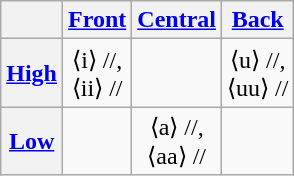<table class="wikitable" style="text-align: center;">
<tr>
<th></th>
<th><a href='#'>Front</a></th>
<th><a href='#'>Central</a></th>
<th><a href='#'>Back</a></th>
</tr>
<tr>
<th><a href='#'>High</a></th>
<td>⟨i⟩ //,<br> ⟨ii⟩ //</td>
<td></td>
<td>⟨u⟩ //,<br> ⟨uu⟩ //</td>
</tr>
<tr>
<th><a href='#'>Low</a></th>
<td></td>
<td>⟨a⟩ //,<br> ⟨aa⟩ //</td>
<td></td>
</tr>
</table>
